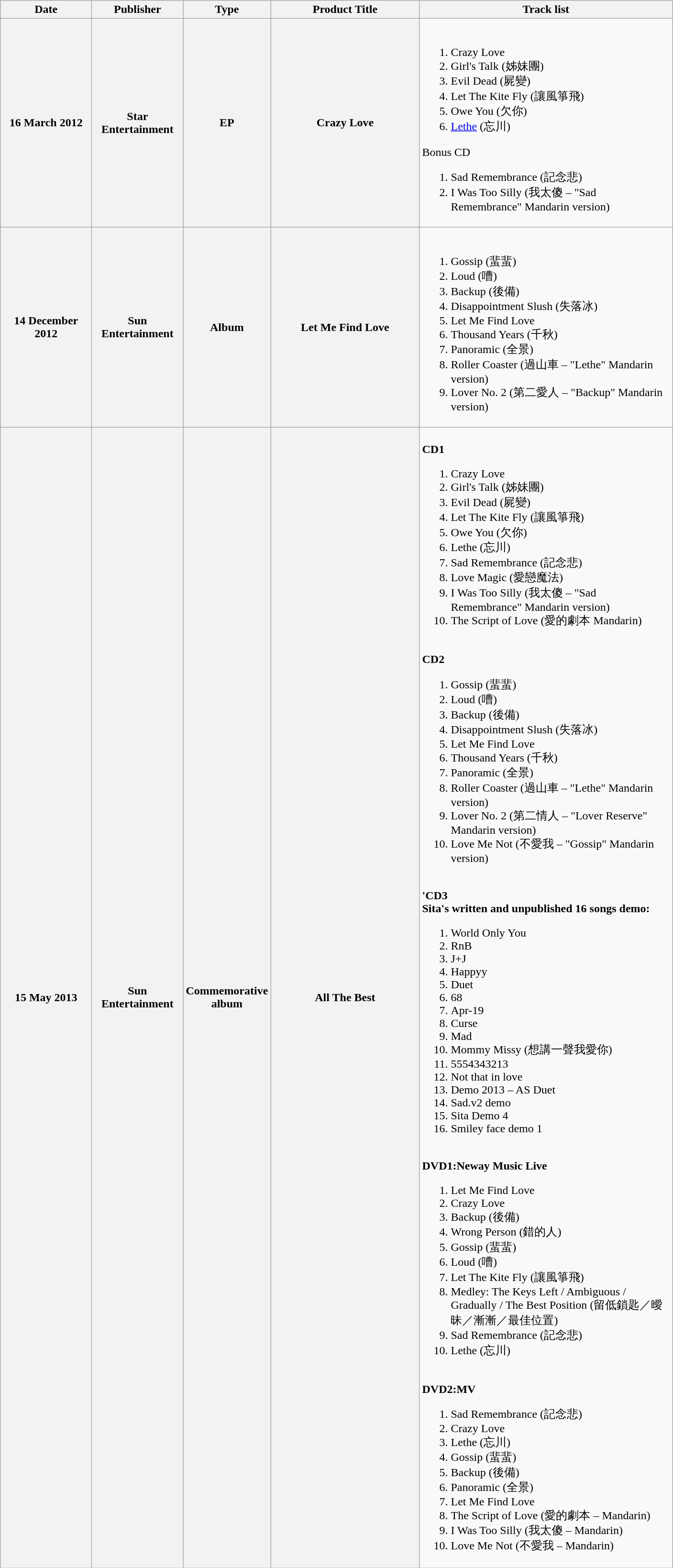<table class="wikitable">
<tr>
<th align="Center" width="120px">Date</th>
<th align="Center" width="120px">Publisher</th>
<th align="Center" width="100px">Type</th>
<th align="Center" width="200px">Product Title</th>
<th align="Center" width="345px">Track list</th>
</tr>
<tr>
<th>16 March 2012</th>
<th>Star Entertainment</th>
<th>EP</th>
<th>Crazy Love</th>
<td><br><ol><li>Crazy Love</li><li>Girl's Talk (姊妹團)</li><li>Evil Dead (屍變)</li><li>Let The Kite Fly (讓風箏飛)</li><li>Owe You (欠你)</li><li><a href='#'>Lethe</a> (忘川)</li></ol>Bonus CD<ol><li>Sad Remembrance (記念悲)</li><li>I Was Too Silly (我太傻 – "Sad Remembrance" Mandarin version)</li></ol></td>
</tr>
<tr>
<th>14 December 2012</th>
<th>Sun Entertainment</th>
<th>Album</th>
<th>Let Me Find Love</th>
<td><br><ol><li>Gossip (蜚蜚)</li><li>Loud (嘈)</li><li>Backup (後備)</li><li>Disappointment Slush (失落冰)</li><li>Let Me Find Love</li><li>Thousand Years (千秋)</li><li>Panoramic (全景)</li><li>Roller Coaster (過山車 – "Lethe" Mandarin version)</li><li>Lover No. 2 (第二愛人 – "Backup" Mandarin version)</li></ol></td>
</tr>
<tr>
<th>15 May 2013</th>
<th>Sun Entertainment</th>
<th>Commemorative album</th>
<th>All The Best</th>
<td><br><strong>CD1</strong><ol><li>Crazy Love</li><li>Girl's Talk (姊妹團)</li><li>Evil Dead (屍變)</li><li>Let The Kite Fly (讓風箏飛)</li><li>Owe You (欠你)</li><li>Lethe (忘川)</li><li>Sad Remembrance (記念悲)</li><li>Love Magic (愛戀魔法)</li><li>I Was Too Silly (我太傻 – "Sad Remembrance" Mandarin version)</li><li>The Script of Love (愛的劇本 Mandarin)</li></ol><br>
<strong>CD2</strong><ol><li>Gossip (蜚蜚)</li><li>Loud (嘈)</li><li>Backup (後備)</li><li>Disappointment Slush (失落冰)</li><li>Let Me Find Love</li><li>Thousand Years (千秋)</li><li>Panoramic (全景)</li><li>Roller Coaster (過山車 – "Lethe" Mandarin version)</li><li>Lover No. 2 (第二情人 – "Lover Reserve" Mandarin version)</li><li>Love Me Not (不愛我 – "Gossip" Mandarin version)</li></ol><br>
<strong>'CD3</strong><br>
<strong>Sita's written and unpublished 16 songs demo:</strong><ol><li>World Only You</li><li>RnB</li><li>J+J</li><li>Happyy</li><li>Duet</li><li>68</li><li>Apr-19</li><li>Curse</li><li>Mad</li><li>Mommy Missy (想講一聲我愛你)</li><li>5554343213</li><li>Not that in love</li><li>Demo 2013 – AS Duet</li><li>Sad.v2 demo</li><li>Sita Demo 4</li><li>Smiley face demo 1</li></ol><br>
<strong>DVD1:Neway Music Live</strong><ol><li>Let Me Find Love</li><li>Crazy Love</li><li>Backup (後備)</li><li>Wrong Person (錯的人)</li><li>Gossip (蜚蜚)</li><li>Loud (嘈)</li><li>Let The Kite Fly (讓風箏飛)</li><li>Medley: The Keys Left / Ambiguous / Gradually / The Best Position (留低鎖匙／曖昧／漸漸／最佳位置)</li><li>Sad Remembrance (記念悲)</li><li>Lethe (忘川)</li></ol><br>
<strong>DVD2:MV</strong><ol><li>Sad Remembrance (記念悲)</li><li>Crazy Love</li><li>Lethe (忘川)</li><li>Gossip (蜚蜚)</li><li>Backup (後備)</li><li>Panoramic (全景)</li><li>Let Me Find Love</li><li>The Script of Love (愛的劇本 – Mandarin)</li><li>I Was Too Silly (我太傻 – Mandarin)</li><li>Love Me Not (不愛我 – Mandarin)</li></ol></td>
</tr>
</table>
